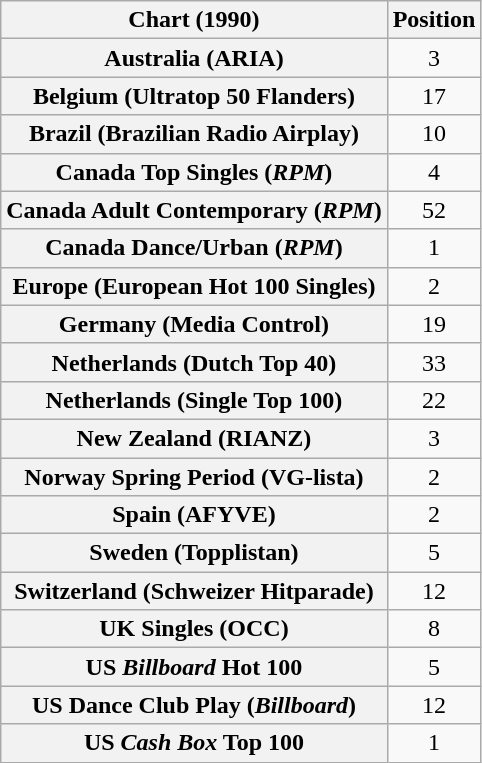<table class="wikitable sortable plainrowheaders">
<tr>
<th scope="col">Chart (1990)</th>
<th scope="col">Position</th>
</tr>
<tr>
<th scope="row">Australia (ARIA)</th>
<td style="text-align:center;">3</td>
</tr>
<tr>
<th scope="row">Belgium (Ultratop 50 Flanders)</th>
<td style="text-align:center;">17</td>
</tr>
<tr>
<th scope="row">Brazil (Brazilian Radio Airplay)</th>
<td style="text-align:center;">10</td>
</tr>
<tr>
<th scope="row">Canada Top Singles (<em>RPM</em>)</th>
<td style="text-align:center;">4</td>
</tr>
<tr>
<th scope="row">Canada Adult Contemporary (<em>RPM</em>)</th>
<td style="text-align:center;">52</td>
</tr>
<tr>
<th scope="row">Canada Dance/Urban (<em>RPM</em>)</th>
<td style="text-align:center;">1</td>
</tr>
<tr>
<th scope="row">Europe (European Hot 100 Singles)</th>
<td style="text-align:center;">2</td>
</tr>
<tr>
<th scope="row">Germany (Media Control)</th>
<td style="text-align:center;">19</td>
</tr>
<tr>
<th scope="row">Netherlands (Dutch Top 40)</th>
<td style="text-align:center;">33</td>
</tr>
<tr>
<th scope="row">Netherlands (Single Top 100)</th>
<td style="text-align:center;">22</td>
</tr>
<tr>
<th scope="row">New Zealand (RIANZ)</th>
<td style="text-align:center;">3</td>
</tr>
<tr>
<th scope="row">Norway Spring Period (VG-lista)</th>
<td style="text-align:center;">2</td>
</tr>
<tr>
<th scope="row">Spain (AFYVE)</th>
<td style="text-align:center;">2</td>
</tr>
<tr>
<th scope="row">Sweden (Topplistan)</th>
<td style="text-align:center;">5</td>
</tr>
<tr>
<th scope="row">Switzerland (Schweizer Hitparade)</th>
<td style="text-align:center;">12</td>
</tr>
<tr>
<th scope="row">UK Singles (OCC)</th>
<td style="text-align:center;">8</td>
</tr>
<tr>
<th scope="row">US <em>Billboard</em> Hot 100</th>
<td style="text-align:center;">5</td>
</tr>
<tr>
<th scope="row">US Dance Club Play (<em>Billboard</em>)</th>
<td style="text-align:center;">12</td>
</tr>
<tr>
<th scope="row">US <em>Cash Box</em> Top 100</th>
<td style="text-align:center;">1</td>
</tr>
</table>
